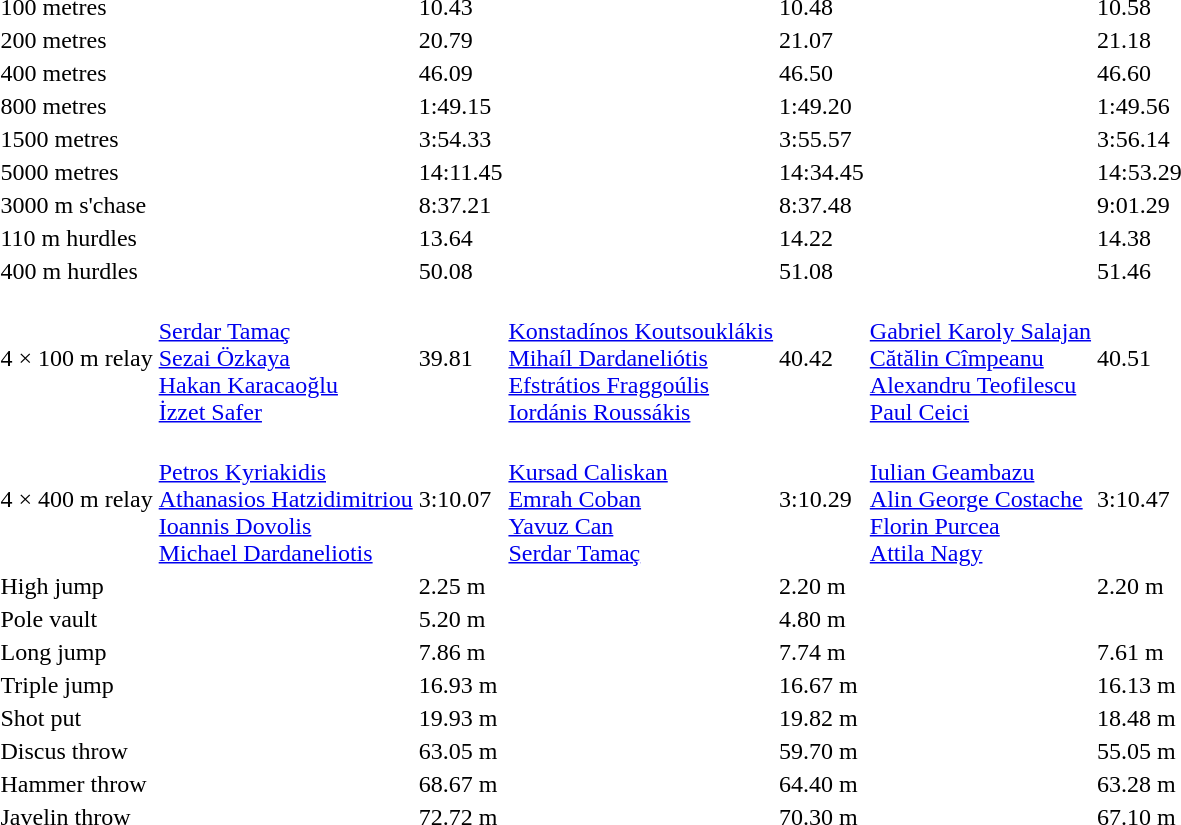<table>
<tr>
<td>100 metres</td>
<td></td>
<td>10.43</td>
<td></td>
<td>10.48 </td>
<td></td>
<td>10.58</td>
</tr>
<tr>
<td>200 metres</td>
<td></td>
<td>20.79 </td>
<td></td>
<td>21.07</td>
<td></td>
<td>21.18</td>
</tr>
<tr>
<td>400 metres</td>
<td></td>
<td>46.09 </td>
<td></td>
<td>46.50</td>
<td></td>
<td>46.60</td>
</tr>
<tr>
<td>800 metres</td>
<td></td>
<td>1:49.15 </td>
<td></td>
<td>1:49.20</td>
<td></td>
<td>1:49.56</td>
</tr>
<tr>
<td>1500 metres</td>
<td></td>
<td>3:54.33</td>
<td></td>
<td>3:55.57 </td>
<td></td>
<td>3:56.14</td>
</tr>
<tr>
<td>5000 metres</td>
<td></td>
<td>14:11.45</td>
<td></td>
<td>14:34.45</td>
<td></td>
<td>14:53.29</td>
</tr>
<tr>
<td>3000 m s'chase</td>
<td></td>
<td>8:37.21 </td>
<td></td>
<td>8:37.48 </td>
<td></td>
<td>9:01.29</td>
</tr>
<tr>
<td>110 m hurdles</td>
<td></td>
<td>13.64</td>
<td></td>
<td>14.22</td>
<td></td>
<td>14.38</td>
</tr>
<tr>
<td>400 m hurdles</td>
<td></td>
<td>50.08 </td>
<td></td>
<td>51.08</td>
<td></td>
<td>51.46</td>
</tr>
<tr>
<td>4 × 100 m relay</td>
<td><br><a href='#'>Serdar Tamaç</a><br><a href='#'>Sezai Özkaya</a><br><a href='#'>Hakan Karacaoğlu</a><br><a href='#'>İzzet Safer</a></td>
<td>39.81</td>
<td><br><a href='#'>Konstadínos Koutsouklákis</a><br><a href='#'>Mihaíl Dardaneliótis</a><br><a href='#'>Efstrátios Fraggoúlis</a><br><a href='#'>Iordánis Roussákis</a></td>
<td>40.42</td>
<td><br><a href='#'>Gabriel Karoly Salajan</a><br><a href='#'>Cătălin Cîmpeanu</a><br><a href='#'>Alexandru Teofilescu</a><br><a href='#'>Paul Ceici</a></td>
<td>40.51</td>
</tr>
<tr Athanasios>
<td>4 × 400 m relay</td>
<td><br><a href='#'>Petros Kyriakidis</a><br><a href='#'>Athanasios Hatzidimitriou </a><br><a href='#'>Ioannis Dovolis</a><br><a href='#'>Michael Dardaneliotis</a></td>
<td>3:10.07</td>
<td><br><a href='#'>Kursad Caliskan</a><br><a href='#'>Emrah Coban</a><br><a href='#'>Yavuz Can</a><br><a href='#'>Serdar Tamaç</a></td>
<td>3:10.29</td>
<td><br><a href='#'>Iulian Geambazu</a><br><a href='#'>Alin George Costache</a><br><a href='#'>Florin Purcea</a><br><a href='#'>Attila Nagy</a></td>
<td>3:10.47</td>
</tr>
<tr>
<td>High jump</td>
<td></td>
<td>2.25 m</td>
<td></td>
<td>2.20 m</td>
<td></td>
<td>2.20 m</td>
</tr>
<tr>
<td>Pole vault</td>
<td></td>
<td>5.20 m</td>
<td></td>
<td>4.80 m </td>
<td></td>
<td></td>
</tr>
<tr>
<td>Long jump</td>
<td></td>
<td>7.86 m</td>
<td></td>
<td>7.74 m</td>
<td></td>
<td>7.61 m</td>
</tr>
<tr>
<td>Triple jump</td>
<td></td>
<td>16.93 m </td>
<td></td>
<td>16.67 m </td>
<td></td>
<td>16.13 m </td>
</tr>
<tr>
<td>Shot put</td>
<td></td>
<td>19.93 m</td>
<td></td>
<td>19.82 m</td>
<td></td>
<td>18.48  m</td>
</tr>
<tr>
<td>Discus throw</td>
<td></td>
<td>63.05 m</td>
<td></td>
<td>59.70 m</td>
<td></td>
<td>55.05 m</td>
</tr>
<tr>
<td>Hammer throw</td>
<td></td>
<td>68.67 m</td>
<td></td>
<td>64.40 m</td>
<td></td>
<td>63.28  m</td>
</tr>
<tr>
<td>Javelin throw</td>
<td></td>
<td>72.72 m</td>
<td></td>
<td>70.30 m</td>
<td></td>
<td>67.10 m</td>
</tr>
</table>
